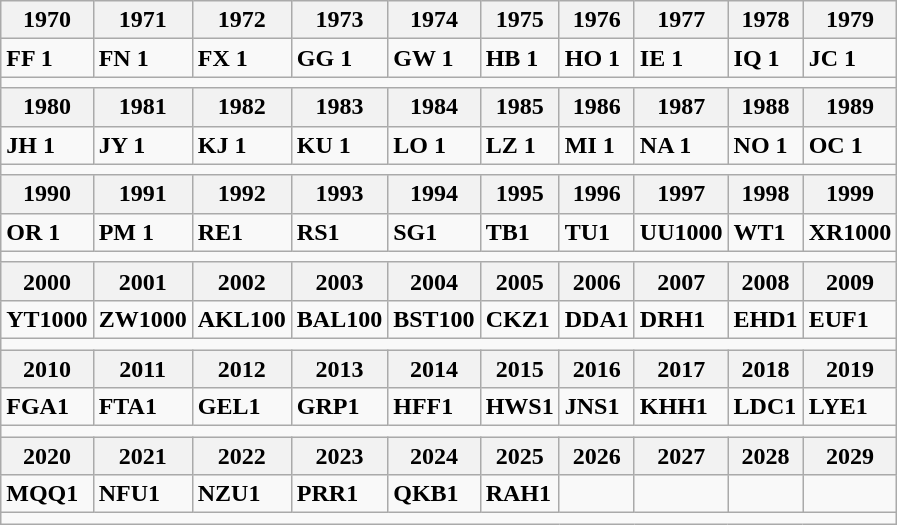<table class = "wikitable">
<tr>
<th>1970</th>
<th>1971</th>
<th>1972</th>
<th>1973</th>
<th>1974</th>
<th>1975</th>
<th>1976</th>
<th>1977</th>
<th>1978</th>
<th>1979</th>
</tr>
<tr>
<td><span><strong>FF    1</strong></span></td>
<td><span><strong>FN    1</strong></span></td>
<td><span><strong>FX    1</strong></span></td>
<td><span><strong>GG    1</strong></span></td>
<td><span><strong>GW    1</strong></span></td>
<td><span><strong>HB    1</strong></span></td>
<td><span><strong>HO    1</strong></span></td>
<td><span><strong>IE    1</strong></span></td>
<td><span><strong>IQ    1</strong></span></td>
<td><span><strong>JC    1</strong></span></td>
</tr>
<tr>
<td colspan=10></td>
</tr>
<tr>
<th>1980</th>
<th>1981</th>
<th>1982</th>
<th>1983</th>
<th>1984</th>
<th>1985</th>
<th>1986</th>
<th>1987</th>
<th>1988</th>
<th>1989</th>
</tr>
<tr>
<td><span><strong>JH   1</strong></span></td>
<td><span><strong>JY   1</strong></span></td>
<td><span><strong>KJ   1</strong></span></td>
<td><span><strong>KU   1</strong></span></td>
<td><span><strong>LO   1</strong></span></td>
<td><span><strong>LZ   1</strong></span></td>
<td><span><strong>MI   1</strong></span></td>
<td><span><strong>NA   1</strong></span></td>
<td><span><strong>NO   1</strong></span></td>
<td><span><strong>OC   1</strong></span></td>
</tr>
<tr>
<td colspan=10></td>
</tr>
<tr>
<th>1990</th>
<th>1991</th>
<th>1992</th>
<th>1993</th>
<th>1994</th>
<th>1995</th>
<th>1996</th>
<th>1997</th>
<th>1998</th>
<th>1999</th>
</tr>
<tr>
<td><span><strong>OR   1</strong></span></td>
<td><span><strong>PM  1</strong></span></td>
<td><span><strong>  RE1  </strong></span></td>
<td><span><strong>  RS1  </strong></span></td>
<td><span><strong>  SG1  </strong></span></td>
<td><span><strong>  TB1  </strong></span></td>
<td><span><strong>  TU1  </strong></span></td>
<td><span><strong>  UU1000  </strong></span></td>
<td><span><strong>  WT1  </strong></span></td>
<td><span><strong>  XR1000  </strong></span></td>
</tr>
<tr>
<td colspan=10></td>
</tr>
<tr>
<th>2000</th>
<th>2001</th>
<th>2002</th>
<th>2003</th>
<th>2004</th>
<th>2005</th>
<th>2006</th>
<th>2007</th>
<th>2008</th>
<th>2009</th>
</tr>
<tr>
<td><span><strong>  YT1000  </strong></span></td>
<td><span><strong>  ZW1000  </strong></span></td>
<td><span><strong>AKL100</strong></span></td>
<td><span><strong>BAL100</strong></span></td>
<td><span><strong>BST100</strong></span></td>
<td><span><strong> CKZ1 </strong></span></td>
<td><span><strong> DDA1 </strong></span></td>
<td><span><strong> DRH1 </strong></span></td>
<td><span><strong> EHD1 </strong></span></td>
<td><span><strong> EUF1 </strong></span></td>
</tr>
<tr>
<td colspan=10></td>
</tr>
<tr>
<th>2010</th>
<th>2011</th>
<th>2012</th>
<th>2013</th>
<th>2014</th>
<th>2015</th>
<th>2016</th>
<th>2017</th>
<th>2018</th>
<th>2019</th>
</tr>
<tr>
<td><span><strong> FGA1 </strong></span></td>
<td><span><strong> FTA1 </strong></span></td>
<td><span><strong> GEL1 </strong></span></td>
<td><span><strong> GRP1 </strong></span></td>
<td><span><strong> HFF1 </strong></span></td>
<td><span><strong> HWS1 </strong></span></td>
<td><span><strong> JNS1 </strong></span></td>
<td><span><strong> KHH1 </strong></span></td>
<td><span><strong> LDC1 </strong></span></td>
<td><span><strong> LYE1 </strong></span></td>
</tr>
<tr>
<td colspan=10></td>
</tr>
<tr>
<th>2020</th>
<th>2021</th>
<th>2022</th>
<th>2023</th>
<th>2024</th>
<th>2025</th>
<th>2026</th>
<th>2027</th>
<th>2028</th>
<th>2029</th>
</tr>
<tr>
<td><span><strong> MQQ1 </strong></span></td>
<td><span><strong> NFU1 </strong></span></td>
<td><span><strong> NZU1 </strong></span></td>
<td><span><strong> PRR1</strong></span></td>
<td><span><strong> QKB1</strong></span></td>
<td><span><strong> RAH1</strong></span></td>
<td></td>
<td></td>
<td></td>
<td></td>
</tr>
<tr>
<td colspan=10></td>
</tr>
</table>
